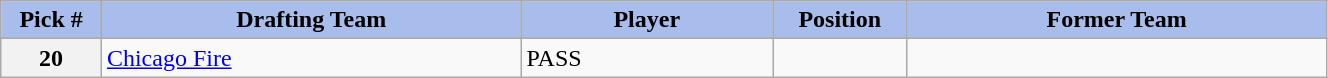<table class="wikitable sortable" style="width: 70%">
<tr>
<th style="background:#A8BDEC;" width=6%>Pick #</th>
<th width=25% style="background:#A8BDEC;">Drafting Team</th>
<th width=15% style="background:#A8BDEC;">Player</th>
<th width=8% style="background:#A8BDEC;">Position</th>
<th width=25% style="background:#A8BDEC;">Former Team</th>
</tr>
<tr>
<th>20</th>
<td><a href='#'>Chicago Fire</a></td>
<td>PASS</td>
<td></td>
<td></td>
</tr>
</table>
